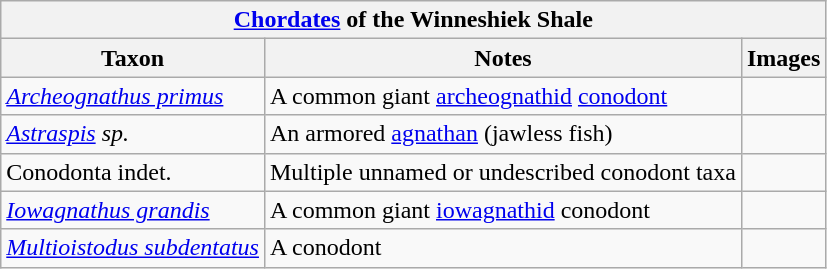<table class="wikitable" align="center">
<tr>
<th colspan="3" align="center"><strong><a href='#'>Chordates</a> of the Winneshiek Shale</strong></th>
</tr>
<tr>
<th>Taxon</th>
<th>Notes</th>
<th>Images</th>
</tr>
<tr>
<td><em><a href='#'>Archeognathus primus</a></em></td>
<td>A common giant <a href='#'>archeognathid</a> <a href='#'>conodont</a></td>
<td></td>
</tr>
<tr>
<td><em><a href='#'>Astraspis</a> sp.</em></td>
<td>An armored <a href='#'>agnathan</a> (jawless fish)</td>
<td></td>
</tr>
<tr>
<td>Conodonta indet.</td>
<td>Multiple unnamed or undescribed conodont taxa</td>
<td></td>
</tr>
<tr>
<td><em><a href='#'>Iowagnathus grandis</a></em></td>
<td>A common giant <a href='#'>iowagnathid</a> conodont</td>
<td></td>
</tr>
<tr>
<td><em><a href='#'>Multioistodus subdentatus</a></em></td>
<td>A conodont</td>
<td></td>
</tr>
</table>
